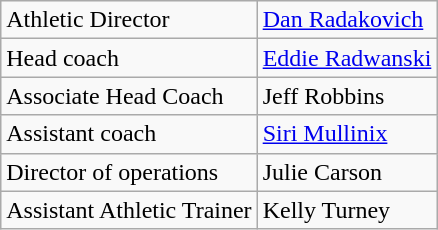<table class="wikitable">
<tr>
<td>Athletic Director</td>
<td> <a href='#'>Dan Radakovich</a></td>
</tr>
<tr>
<td>Head coach</td>
<td> <a href='#'>Eddie Radwanski</a></td>
</tr>
<tr>
<td>Associate Head Coach</td>
<td> Jeff Robbins</td>
</tr>
<tr>
<td>Assistant coach</td>
<td> <a href='#'>Siri Mullinix</a></td>
</tr>
<tr>
<td>Director of operations</td>
<td> Julie Carson</td>
</tr>
<tr>
<td>Assistant Athletic Trainer</td>
<td> Kelly Turney</td>
</tr>
</table>
